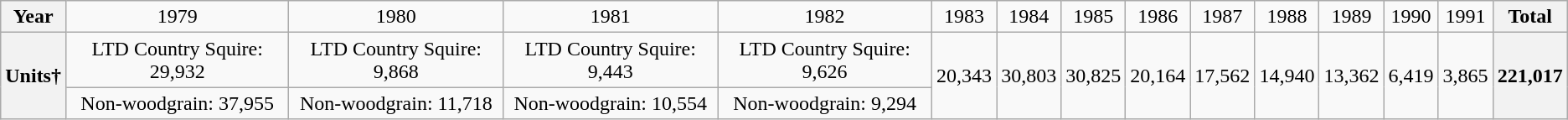<table class="wikitable" style="text-align:center;">
<tr>
<th>Year</th>
<td>1979</td>
<td>1980</td>
<td>1981</td>
<td>1982</td>
<td>1983</td>
<td>1984</td>
<td>1985</td>
<td>1986</td>
<td>1987</td>
<td>1988</td>
<td>1989</td>
<td>1990</td>
<td>1991</td>
<th>Total</th>
</tr>
<tr>
<th rowspan="2">Units†</th>
<td>LTD Country Squire: 29,932</td>
<td>LTD Country Squire: 9,868</td>
<td>LTD Country Squire: 9,443</td>
<td>LTD Country Squire: 9,626</td>
<td rowspan="2">20,343</td>
<td rowspan="2">30,803</td>
<td rowspan="2">30,825</td>
<td rowspan="2">20,164</td>
<td rowspan="2">17,562</td>
<td rowspan="2">14,940</td>
<td rowspan="2">13,362</td>
<td rowspan="2">6,419</td>
<td rowspan="2">3,865</td>
<th rowspan="2">221,017</th>
</tr>
<tr>
<td>Non-woodgrain: 37,955</td>
<td>Non-woodgrain: 11,718</td>
<td>Non-woodgrain: 10,554</td>
<td>Non-woodgrain: 9,294</td>
</tr>
</table>
